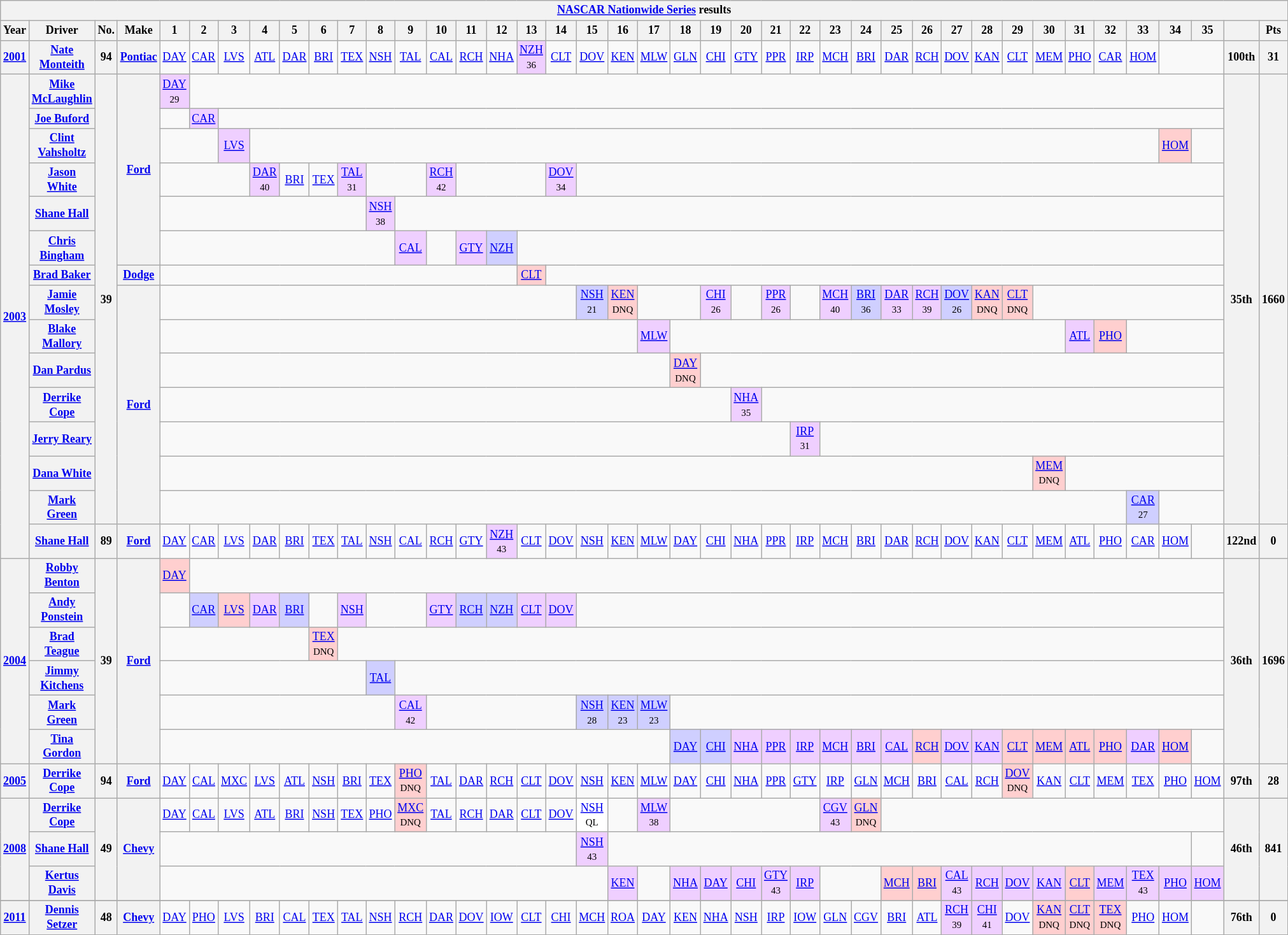<table class="wikitable" style="text-align:center; font-size:75%">
<tr>
<th colspan=42><a href='#'>NASCAR Nationwide Series</a> results</th>
</tr>
<tr>
<th>Year</th>
<th>Driver</th>
<th>No.</th>
<th>Make</th>
<th>1</th>
<th>2</th>
<th>3</th>
<th>4</th>
<th>5</th>
<th>6</th>
<th>7</th>
<th>8</th>
<th>9</th>
<th>10</th>
<th>11</th>
<th>12</th>
<th>13</th>
<th>14</th>
<th>15</th>
<th>16</th>
<th>17</th>
<th>18</th>
<th>19</th>
<th>20</th>
<th>21</th>
<th>22</th>
<th>23</th>
<th>24</th>
<th>25</th>
<th>26</th>
<th>27</th>
<th>28</th>
<th>29</th>
<th>30</th>
<th>31</th>
<th>32</th>
<th>33</th>
<th>34</th>
<th>35</th>
<th></th>
<th>Pts</th>
</tr>
<tr>
<th><a href='#'>2001</a></th>
<th><a href='#'>Nate Monteith</a></th>
<th>94</th>
<th><a href='#'>Pontiac</a></th>
<td><a href='#'>DAY</a></td>
<td><a href='#'>CAR</a></td>
<td><a href='#'>LVS</a></td>
<td><a href='#'>ATL</a></td>
<td><a href='#'>DAR</a></td>
<td><a href='#'>BRI</a></td>
<td><a href='#'>TEX</a></td>
<td><a href='#'>NSH</a></td>
<td><a href='#'>TAL</a></td>
<td><a href='#'>CAL</a></td>
<td><a href='#'>RCH</a></td>
<td><a href='#'>NHA</a></td>
<td style="background:#EFCFFF;"><a href='#'>NZH</a><br><small>36</small></td>
<td><a href='#'>CLT</a></td>
<td><a href='#'>DOV</a></td>
<td><a href='#'>KEN</a></td>
<td><a href='#'>MLW</a></td>
<td><a href='#'>GLN</a></td>
<td><a href='#'>CHI</a></td>
<td><a href='#'>GTY</a></td>
<td><a href='#'>PPR</a></td>
<td><a href='#'>IRP</a></td>
<td><a href='#'>MCH</a></td>
<td><a href='#'>BRI</a></td>
<td><a href='#'>DAR</a></td>
<td><a href='#'>RCH</a></td>
<td><a href='#'>DOV</a></td>
<td><a href='#'>KAN</a></td>
<td><a href='#'>CLT</a></td>
<td><a href='#'>MEM</a></td>
<td><a href='#'>PHO</a></td>
<td><a href='#'>CAR</a></td>
<td><a href='#'>HOM</a></td>
<td colspan=2></td>
<th>100th</th>
<th>31</th>
</tr>
<tr>
<th rowspan=15><a href='#'>2003</a></th>
<th><a href='#'>Mike McLaughlin</a></th>
<th rowspan=14>39</th>
<th rowspan=6><a href='#'>Ford</a></th>
<td style="background:#EFCFFF;"><a href='#'>DAY</a><br><small>29</small></td>
<td colspan=34></td>
<th rowspan=14>35th</th>
<th rowspan=14>1660</th>
</tr>
<tr>
<th><a href='#'>Joe Buford</a></th>
<td></td>
<td style="background:#EFCFFF;"><a href='#'>CAR</a><br></td>
<td colspan=33></td>
</tr>
<tr>
<th><a href='#'>Clint Vahsholtz</a></th>
<td colspan=2></td>
<td style="background:#EFCFFF;"><a href='#'>LVS</a><br></td>
<td colspan=30></td>
<td style="background:#FFCFCF;"><a href='#'>HOM</a><br></td>
<td></td>
</tr>
<tr>
<th><a href='#'>Jason White</a></th>
<td colspan=3></td>
<td style="background:#EFCFFF;"><a href='#'>DAR</a><br><small>40</small></td>
<td><a href='#'>BRI</a></td>
<td><a href='#'>TEX</a></td>
<td style="background:#EFCFFF;"><a href='#'>TAL</a><br><small>31</small></td>
<td colspan=2></td>
<td style="background:#EFCFFF;"><a href='#'>RCH</a><br><small>42</small></td>
<td colspan=3></td>
<td style="background:#EFCFFF;"><a href='#'>DOV</a><br><small>34</small></td>
<td colspan=21></td>
</tr>
<tr>
<th><a href='#'>Shane Hall</a></th>
<td colspan=7></td>
<td style="background:#EFCFFF;"><a href='#'>NSH</a><br><small>38</small></td>
<td colspan=27></td>
</tr>
<tr>
<th><a href='#'>Chris Bingham</a></th>
<td colspan=8></td>
<td style="background:#EFCFFF;"><a href='#'>CAL</a><br></td>
<td></td>
<td style="background:#EFCFFF;"><a href='#'>GTY</a><br></td>
<td style="background:#CFCFFF;"><a href='#'>NZH</a><br></td>
<td colspan=23></td>
</tr>
<tr>
<th><a href='#'>Brad Baker</a></th>
<th><a href='#'>Dodge</a></th>
<td colspan=12></td>
<td style="background:#FFCFCF;"><a href='#'>CLT</a><br></td>
<td colspan=22></td>
</tr>
<tr>
<th><a href='#'>Jamie Mosley</a></th>
<th rowspan=7><a href='#'>Ford</a></th>
<td colspan=14></td>
<td style="background:#CFCFFF;"><a href='#'>NSH</a><br><small>21</small></td>
<td style="background:#FFCFCF;"><a href='#'>KEN</a><br><small>DNQ</small></td>
<td colspan=2></td>
<td style="background:#EFCFFF;"><a href='#'>CHI</a><br><small>26</small></td>
<td></td>
<td style="background:#EFCFFF;"><a href='#'>PPR</a><br><small>26</small></td>
<td></td>
<td style="background:#EFCFFF;"><a href='#'>MCH</a><br><small>40</small></td>
<td style="background:#CFCFFF;"><a href='#'>BRI</a><br><small>36</small></td>
<td style="background:#EFCFFF;"><a href='#'>DAR</a><br><small>33</small></td>
<td style="background:#EFCFFF;"><a href='#'>RCH</a><br><small>39</small></td>
<td style="background:#CFCFFF;"><a href='#'>DOV</a><br><small>26</small></td>
<td style="background:#FFCFCF;"><a href='#'>KAN</a><br><small>DNQ</small></td>
<td style="background:#FFCFCF;"><a href='#'>CLT</a><br><small>DNQ</small></td>
<td colspan=6></td>
</tr>
<tr>
<th><a href='#'>Blake Mallory</a></th>
<td colspan=16></td>
<td style="background:#EFCFFF;"><a href='#'>MLW</a><br></td>
<td colspan=13></td>
<td style="background:#EFCFFF;"><a href='#'>ATL</a><br></td>
<td style="background:#FFCFCF;"><a href='#'>PHO</a><br></td>
<td colspan=3></td>
</tr>
<tr>
<th><a href='#'>Dan Pardus</a></th>
<td colspan=17></td>
<td style="background:#FFCFCF;"><a href='#'>DAY</a><br><small>DNQ</small></td>
<td colspan=17></td>
</tr>
<tr>
<th><a href='#'>Derrike Cope</a></th>
<td colspan=19></td>
<td style="background:#EFCFFF;"><a href='#'>NHA</a><br><small>35</small></td>
<td colspan=15></td>
</tr>
<tr>
<th><a href='#'>Jerry Reary</a></th>
<td colspan=21></td>
<td style="background:#EFCFFF;"><a href='#'>IRP</a><br><small>31</small></td>
<td colspan=13></td>
</tr>
<tr>
<th><a href='#'>Dana White</a></th>
<td colspan=29></td>
<td style="background:#FFCFCF;"><a href='#'>MEM</a><br><small>DNQ</small></td>
<td colspan=5></td>
</tr>
<tr>
<th><a href='#'>Mark Green</a></th>
<td colspan=32></td>
<td style="background:#CFCFFF;"><a href='#'>CAR</a><br><small>27</small></td>
<td colspan=2></td>
</tr>
<tr>
<th><a href='#'>Shane Hall</a></th>
<th>89</th>
<th><a href='#'>Ford</a></th>
<td><a href='#'>DAY</a></td>
<td><a href='#'>CAR</a></td>
<td><a href='#'>LVS</a></td>
<td><a href='#'>DAR</a></td>
<td><a href='#'>BRI</a></td>
<td><a href='#'>TEX</a></td>
<td><a href='#'>TAL</a></td>
<td><a href='#'>NSH</a></td>
<td><a href='#'>CAL</a></td>
<td><a href='#'>RCH</a></td>
<td><a href='#'>GTY</a></td>
<td style="background:#EFCFFF;"><a href='#'>NZH</a><br><small>43</small></td>
<td><a href='#'>CLT</a></td>
<td><a href='#'>DOV</a></td>
<td><a href='#'>NSH</a></td>
<td><a href='#'>KEN</a></td>
<td><a href='#'>MLW</a></td>
<td><a href='#'>DAY</a></td>
<td><a href='#'>CHI</a></td>
<td><a href='#'>NHA</a></td>
<td><a href='#'>PPR</a></td>
<td><a href='#'>IRP</a></td>
<td><a href='#'>MCH</a></td>
<td><a href='#'>BRI</a></td>
<td><a href='#'>DAR</a></td>
<td><a href='#'>RCH</a></td>
<td><a href='#'>DOV</a></td>
<td><a href='#'>KAN</a></td>
<td><a href='#'>CLT</a></td>
<td><a href='#'>MEM</a></td>
<td><a href='#'>ATL</a></td>
<td><a href='#'>PHO</a></td>
<td><a href='#'>CAR</a></td>
<td><a href='#'>HOM</a></td>
<td></td>
<th>122nd</th>
<th>0</th>
</tr>
<tr>
<th rowspan=6><a href='#'>2004</a></th>
<th><a href='#'>Robby Benton</a></th>
<th rowspan=6>39</th>
<th rowspan=6><a href='#'>Ford</a></th>
<td style="background:#FFCFCF;"><a href='#'>DAY</a><br></td>
<td colspan=34></td>
<th rowspan=6>36th</th>
<th rowspan=6>1696</th>
</tr>
<tr>
<th><a href='#'>Andy Ponstein</a></th>
<td></td>
<td style="background:#CFCFFF;"><a href='#'>CAR</a><br></td>
<td style="background:#FFCFCF;"><a href='#'>LVS</a><br></td>
<td style="background:#EFCFFF;"><a href='#'>DAR</a><br></td>
<td style="background:#CFCFFF;"><a href='#'>BRI</a><br></td>
<td></td>
<td style="background:#EFCFFF;"><a href='#'>NSH</a><br></td>
<td colspan=2></td>
<td style="background:#EFCFFF;"><a href='#'>GTY</a><br></td>
<td style="background:#CFCFFF;"><a href='#'>RCH</a><br></td>
<td style="background:#CFCFFF;"><a href='#'>NZH</a><br></td>
<td style="background:#EFCFFF;"><a href='#'>CLT</a><br></td>
<td style="background:#EFCFFF;"><a href='#'>DOV</a><br></td>
<td colspan=21></td>
</tr>
<tr>
<th><a href='#'>Brad Teague</a></th>
<td colspan=5></td>
<td style="background:#FFCFCF;"><a href='#'>TEX</a><br><small>DNQ</small></td>
<td colspan=29></td>
</tr>
<tr>
<th><a href='#'>Jimmy Kitchens</a></th>
<td colspan=7></td>
<td style="background:#CFCFFF;"><a href='#'>TAL</a><br></td>
<td colspan=27></td>
</tr>
<tr>
<th><a href='#'>Mark Green</a></th>
<td colspan=8></td>
<td style="background:#EFCFFF;"><a href='#'>CAL</a><br><small>42</small></td>
<td colspan=5></td>
<td style="background:#CFCFFF;"><a href='#'>NSH</a><br><small>28</small></td>
<td style="background:#CFCFFF;"><a href='#'>KEN</a><br><small>23</small></td>
<td style="background:#CFCFFF;"><a href='#'>MLW</a><br><small>23</small></td>
<td colspan=18></td>
</tr>
<tr>
<th><a href='#'>Tina Gordon</a></th>
<td colspan=17></td>
<td style="background:#CFCFFF;"><a href='#'>DAY</a><br></td>
<td style="background:#CFCFFF;"><a href='#'>CHI</a><br></td>
<td style="background:#EFCFFF;"><a href='#'>NHA</a><br></td>
<td style="background:#EFCFFF;"><a href='#'>PPR</a><br></td>
<td style="background:#EFCFFF;"><a href='#'>IRP</a><br></td>
<td style="background:#EFCFFF;"><a href='#'>MCH</a><br></td>
<td style="background:#EFCFFF;"><a href='#'>BRI</a><br></td>
<td style="background:#EFCFFF;"><a href='#'>CAL</a><br></td>
<td style="background:#FFCFCF;"><a href='#'>RCH</a><br></td>
<td style="background:#EFCFFF;"><a href='#'>DOV</a><br></td>
<td style="background:#EFCFFF;"><a href='#'>KAN</a><br></td>
<td style="background:#FFCFCF;"><a href='#'>CLT</a><br></td>
<td style="background:#FFCFCF;"><a href='#'>MEM</a><br></td>
<td style="background:#FFCFCF;"><a href='#'>ATL</a><br></td>
<td style="background:#FFCFCF;"><a href='#'>PHO</a><br></td>
<td style="background:#EFCFFF;"><a href='#'>DAR</a><br></td>
<td style="background:#FFCFCF;"><a href='#'>HOM</a><br></td>
<td></td>
</tr>
<tr>
<th><a href='#'>2005</a></th>
<th><a href='#'>Derrike Cope</a></th>
<th>94</th>
<th><a href='#'>Ford</a></th>
<td><a href='#'>DAY</a></td>
<td><a href='#'>CAL</a></td>
<td><a href='#'>MXC</a></td>
<td><a href='#'>LVS</a></td>
<td><a href='#'>ATL</a></td>
<td><a href='#'>NSH</a></td>
<td><a href='#'>BRI</a></td>
<td><a href='#'>TEX</a></td>
<td style="background:#FFCFCF;"><a href='#'>PHO</a><br><small>DNQ</small></td>
<td><a href='#'>TAL</a></td>
<td><a href='#'>DAR</a></td>
<td><a href='#'>RCH</a></td>
<td><a href='#'>CLT</a></td>
<td><a href='#'>DOV</a></td>
<td><a href='#'>NSH</a></td>
<td><a href='#'>KEN</a></td>
<td><a href='#'>MLW</a></td>
<td><a href='#'>DAY</a></td>
<td><a href='#'>CHI</a></td>
<td><a href='#'>NHA</a></td>
<td><a href='#'>PPR</a></td>
<td><a href='#'>GTY</a></td>
<td><a href='#'>IRP</a></td>
<td><a href='#'>GLN</a></td>
<td><a href='#'>MCH</a></td>
<td><a href='#'>BRI</a></td>
<td><a href='#'>CAL</a></td>
<td><a href='#'>RCH</a></td>
<td style="background:#FFCFCF;"><a href='#'>DOV</a><br><small>DNQ</small></td>
<td><a href='#'>KAN</a></td>
<td><a href='#'>CLT</a></td>
<td><a href='#'>MEM</a></td>
<td><a href='#'>TEX</a></td>
<td><a href='#'>PHO</a></td>
<td><a href='#'>HOM</a></td>
<th>97th</th>
<th>28</th>
</tr>
<tr>
<th rowspan=3><a href='#'>2008</a></th>
<th><a href='#'>Derrike Cope</a></th>
<th rowspan=3>49</th>
<th rowspan=3><a href='#'>Chevy</a></th>
<td><a href='#'>DAY</a></td>
<td><a href='#'>CAL</a></td>
<td><a href='#'>LVS</a></td>
<td><a href='#'>ATL</a></td>
<td><a href='#'>BRI</a></td>
<td><a href='#'>NSH</a></td>
<td><a href='#'>TEX</a></td>
<td><a href='#'>PHO</a></td>
<td style="background:#FFCFCF;"><a href='#'>MXC</a><br><small>DNQ</small></td>
<td><a href='#'>TAL</a></td>
<td><a href='#'>RCH</a></td>
<td><a href='#'>DAR</a></td>
<td><a href='#'>CLT</a></td>
<td><a href='#'>DOV</a></td>
<td style="background:#FFFFFF;"><a href='#'>NSH</a><br><small>QL</small></td>
<td></td>
<td style="background:#EFCFFF;"><a href='#'>MLW</a><br><small>38</small></td>
<td colspan=5></td>
<td style="background:#EFCFFF;"><a href='#'>CGV</a><br><small>43</small></td>
<td style="background:#FFCFCF;"><a href='#'>GLN</a><br><small>DNQ</small></td>
<td colspan=11></td>
<th rowspan=3>46th</th>
<th rowspan=3>841</th>
</tr>
<tr>
<th><a href='#'>Shane Hall</a></th>
<td colspan=14></td>
<td style="background:#EFCFFF;"><a href='#'>NSH</a><br><small>43</small></td>
<td colspan=19></td>
</tr>
<tr>
<th><a href='#'>Kertus Davis</a></th>
<td colspan=15></td>
<td style="background:#EFCFFF;"><a href='#'>KEN</a><br></td>
<td></td>
<td style="background:#EFCFFF;"><a href='#'>NHA</a><br></td>
<td style="background:#EFCFFF;"><a href='#'>DAY</a><br></td>
<td style="background:#EFCFFF;"><a href='#'>CHI</a><br></td>
<td style="background:#EFCFFF;"><a href='#'>GTY</a><br><small>43</small></td>
<td style="background:#EFCFFF;"><a href='#'>IRP</a><br></td>
<td colspan=2></td>
<td style="background:#FFCFCF;"><a href='#'>MCH</a><br></td>
<td style="background:#FFCFCF;"><a href='#'>BRI</a><br></td>
<td style="background:#EFCFFF;"><a href='#'>CAL</a><br><small>43</small></td>
<td style="background:#EFCFFF;"><a href='#'>RCH</a><br></td>
<td style="background:#EFCFFF;"><a href='#'>DOV</a><br></td>
<td style="background:#EFCFFF;"><a href='#'>KAN</a><br></td>
<td style="background:#FFCFCF;"><a href='#'>CLT</a><br></td>
<td style="background:#EFCFFF;"><a href='#'>MEM</a><br></td>
<td style="background:#EFCFFF;"><a href='#'>TEX</a><br><small>43</small></td>
<td style="background:#EFCFFF;"><a href='#'>PHO</a><br></td>
<td style="background:#EFCFFF;"><a href='#'>HOM</a><br></td>
</tr>
<tr>
</tr>
<tr>
<th><a href='#'>2011</a></th>
<th><a href='#'>Dennis Setzer</a></th>
<th>48</th>
<th><a href='#'>Chevy</a></th>
<td><a href='#'>DAY</a></td>
<td><a href='#'>PHO</a></td>
<td><a href='#'>LVS</a></td>
<td><a href='#'>BRI</a></td>
<td><a href='#'>CAL</a></td>
<td><a href='#'>TEX</a></td>
<td><a href='#'>TAL</a></td>
<td><a href='#'>NSH</a></td>
<td><a href='#'>RCH</a></td>
<td><a href='#'>DAR</a></td>
<td><a href='#'>DOV</a></td>
<td><a href='#'>IOW</a></td>
<td><a href='#'>CLT</a></td>
<td><a href='#'>CHI</a></td>
<td><a href='#'>MCH</a></td>
<td><a href='#'>ROA</a></td>
<td><a href='#'>DAY</a></td>
<td><a href='#'>KEN</a></td>
<td><a href='#'>NHA</a></td>
<td><a href='#'>NSH</a></td>
<td><a href='#'>IRP</a></td>
<td><a href='#'>IOW</a></td>
<td><a href='#'>GLN</a></td>
<td><a href='#'>CGV</a></td>
<td><a href='#'>BRI</a></td>
<td><a href='#'>ATL</a></td>
<td style="background:#EFCFFF;"><a href='#'>RCH</a><br><small>39</small></td>
<td style="background:#EFCFFF;"><a href='#'>CHI</a><br><small>41</small></td>
<td><a href='#'>DOV</a></td>
<td style="background:#FFCFCF;"><a href='#'>KAN</a><br><small>DNQ</small></td>
<td style="background:#FFCFCF;"><a href='#'>CLT</a><br><small>DNQ</small></td>
<td style="background:#FFCFCF;"><a href='#'>TEX</a><br><small>DNQ</small></td>
<td><a href='#'>PHO</a></td>
<td><a href='#'>HOM</a></td>
<td></td>
<th>76th</th>
<th>0</th>
</tr>
</table>
